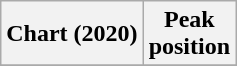<table class="wikitable plainrowheaders" style="text-align:center">
<tr>
<th scope="col">Chart (2020)</th>
<th scope="col">Peak<br>position</th>
</tr>
<tr>
</tr>
</table>
